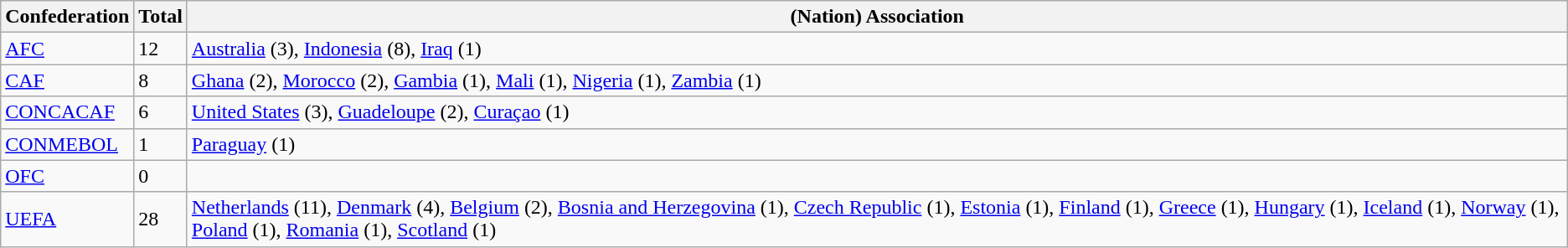<table class="wikitable sortable" style="text-align:left">
<tr>
<th scope="row">Confederation</th>
<th scope="col">Total</th>
<th scope="col" class="unsortable">(Nation) Association</th>
</tr>
<tr>
<td><a href='#'>AFC</a></td>
<td>12</td>
<td> <a href='#'>Australia</a> (3),  <a href='#'>Indonesia</a> (8),  <a href='#'>Iraq</a> (1)</td>
</tr>
<tr>
<td><a href='#'>CAF</a></td>
<td>8</td>
<td> <a href='#'>Ghana</a> (2),  <a href='#'>Morocco</a> (2),  <a href='#'>Gambia</a> (1),  <a href='#'>Mali</a> (1),  <a href='#'>Nigeria</a> (1),  <a href='#'>Zambia</a> (1)</td>
</tr>
<tr>
<td><a href='#'>CONCACAF</a></td>
<td>6</td>
<td> <a href='#'>United States</a> (3),  <a href='#'>Guadeloupe</a> (2),  <a href='#'>Curaçao</a> (1)</td>
</tr>
<tr>
<td><a href='#'>CONMEBOL</a></td>
<td>1</td>
<td> <a href='#'>Paraguay</a> (1)</td>
</tr>
<tr>
<td><a href='#'>OFC</a></td>
<td>0</td>
<td> </td>
</tr>
<tr>
<td><a href='#'>UEFA</a></td>
<td>28</td>
<td> <a href='#'>Netherlands</a> (11),  <a href='#'>Denmark</a> (4),  <a href='#'>Belgium</a> (2),  <a href='#'>Bosnia and Herzegovina</a> (1),  <a href='#'>Czech Republic</a> (1),  <a href='#'>Estonia</a> (1),  <a href='#'>Finland</a> (1),  <a href='#'>Greece</a> (1),  <a href='#'>Hungary</a> (1),  <a href='#'>Iceland</a> (1),  <a href='#'>Norway</a> (1),  <a href='#'>Poland</a> (1),  <a href='#'>Romania</a> (1),  <a href='#'>Scotland</a> (1)</td>
</tr>
</table>
